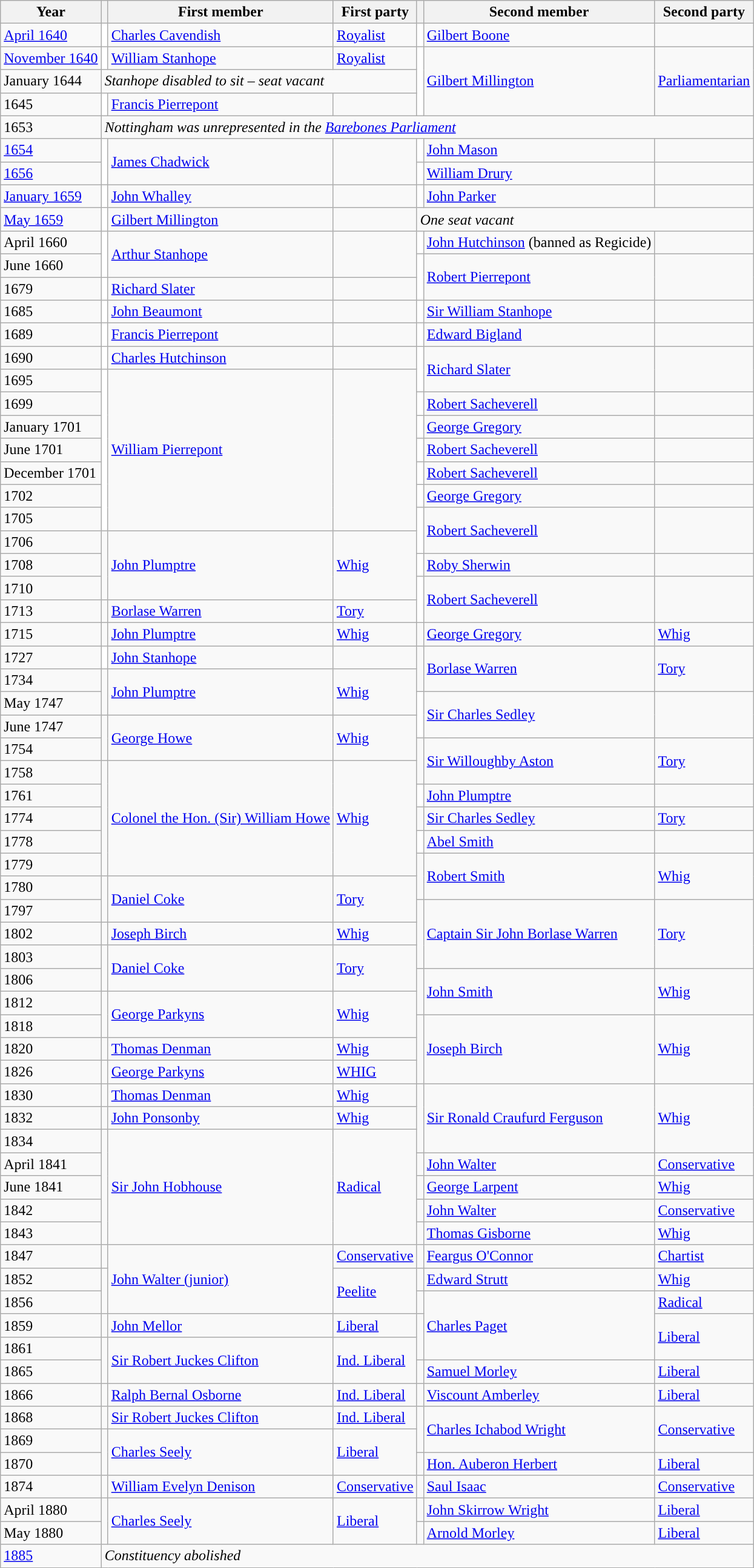<table class="wikitable">
<tr>
<th>Year</th>
<th></th>
<th>First member</th>
<th>First party</th>
<th></th>
<th>Second member</th>
<th>Second party</th>
</tr>
<tr>
<td><a href='#'>April 1640</a></td>
<td style="color:inherit;background-color: white"></td>
<td><a href='#'>Charles Cavendish</a></td>
<td><a href='#'>Royalist</a></td>
<td style="color:inherit;background-color: white"></td>
<td><a href='#'>Gilbert Boone</a></td>
<td></td>
</tr>
<tr>
<td><a href='#'>November 1640</a></td>
<td style="color:inherit;background-color: white"></td>
<td><a href='#'>William Stanhope</a></td>
<td><a href='#'>Royalist</a></td>
<td rowspan="3" style="color:inherit;background-color: white"></td>
<td rowspan="3"><a href='#'>Gilbert Millington</a></td>
<td rowspan="3"><a href='#'>Parliamentarian</a></td>
</tr>
<tr>
<td>January 1644</td>
<td colspan="3"><em>Stanhope disabled to sit – seat vacant</em></td>
</tr>
<tr>
<td>1645</td>
<td style="color:inherit;background-color: white"></td>
<td><a href='#'>Francis Pierrepont</a></td>
<td></td>
</tr>
<tr>
<td>1653</td>
<td colspan="6"><em>Nottingham was unrepresented in the <a href='#'>Barebones Parliament</a></em></td>
</tr>
<tr>
<td><a href='#'>1654</a></td>
<td rowspan="2" style="color:inherit;background-color: white"></td>
<td rowspan="2"><a href='#'>James Chadwick</a></td>
<td rowspan="2"></td>
<td style="color:inherit;background-color: white"></td>
<td><a href='#'>John Mason</a></td>
<td></td>
</tr>
<tr>
<td><a href='#'>1656</a></td>
<td style="color:inherit;background-color: white"></td>
<td><a href='#'>William Drury</a></td>
<td></td>
</tr>
<tr>
<td><a href='#'>January 1659</a></td>
<td style="color:inherit;background-color: white"></td>
<td><a href='#'>John Whalley</a></td>
<td></td>
<td style="color:inherit;background-color: white"></td>
<td><a href='#'>John Parker</a></td>
<td></td>
</tr>
<tr>
<td><a href='#'>May 1659</a></td>
<td style="color:inherit;background-color: white"></td>
<td><a href='#'>Gilbert Millington</a></td>
<td></td>
<td colspan="3"><em>One seat vacant</em></td>
</tr>
<tr>
<td>April 1660</td>
<td rowspan="2" style="color:inherit;background-color: white"></td>
<td rowspan="2"><a href='#'>Arthur Stanhope</a></td>
<td rowspan="2"></td>
<td style="color:inherit;background-color: white"></td>
<td><a href='#'>John Hutchinson</a> (banned as Regicide)</td>
<td></td>
</tr>
<tr>
<td>June 1660</td>
<td rowspan="2" style="color:inherit;background-color: white"></td>
<td rowspan="2"><a href='#'>Robert Pierrepont</a></td>
<td rowspan="2"></td>
</tr>
<tr>
<td>1679</td>
<td style="color:inherit;background-color: white"></td>
<td><a href='#'>Richard Slater</a></td>
<td></td>
</tr>
<tr>
<td>1685</td>
<td style="color:inherit;background-color: white"></td>
<td><a href='#'>John Beaumont</a></td>
<td></td>
<td style="color:inherit;background-color: white"></td>
<td><a href='#'>Sir William Stanhope</a></td>
<td></td>
</tr>
<tr>
<td>1689</td>
<td style="color:inherit;background-color: white"></td>
<td><a href='#'>Francis Pierrepont</a></td>
<td></td>
<td style="color:inherit;background-color: white"></td>
<td><a href='#'>Edward Bigland</a></td>
<td></td>
</tr>
<tr>
<td>1690</td>
<td style="color:inherit;background-color: white"></td>
<td><a href='#'>Charles Hutchinson</a></td>
<td></td>
<td rowspan="2" style="color:inherit;background-color: white"></td>
<td rowspan="2"><a href='#'>Richard Slater</a></td>
<td rowspan="2"></td>
</tr>
<tr>
<td>1695</td>
<td rowspan="7" style="color:inherit;background-color: white"></td>
<td rowspan="7"><a href='#'>William Pierrepont</a></td>
<td rowspan="7"></td>
</tr>
<tr>
<td>1699</td>
<td style="color:inherit;background-color: white"></td>
<td><a href='#'>Robert Sacheverell</a></td>
<td></td>
</tr>
<tr>
<td>January 1701</td>
<td style="color:inherit;background-color: white"></td>
<td><a href='#'>George Gregory</a></td>
<td></td>
</tr>
<tr>
<td>June 1701</td>
<td style="color:inherit;background-color: white"></td>
<td><a href='#'>Robert Sacheverell</a></td>
<td></td>
</tr>
<tr>
<td>December 1701</td>
<td style="color:inherit;background-color: white"></td>
<td><a href='#'>Robert Sacheverell</a></td>
<td></td>
</tr>
<tr>
<td>1702</td>
<td style="color:inherit;background-color: white"></td>
<td><a href='#'>George Gregory</a></td>
<td></td>
</tr>
<tr>
<td>1705</td>
<td rowspan="2" style="color:inherit;background-color: white"></td>
<td rowspan="2"><a href='#'>Robert Sacheverell</a></td>
<td rowspan="2"></td>
</tr>
<tr>
<td>1706</td>
<td rowspan="3" style="color:inherit;background-color: "></td>
<td rowspan="3"><a href='#'>John Plumptre</a></td>
<td rowspan="3"><a href='#'>Whig</a></td>
</tr>
<tr>
<td>1708</td>
<td style="color:inherit;background-color: white"></td>
<td><a href='#'>Roby Sherwin</a></td>
<td></td>
</tr>
<tr>
<td>1710</td>
<td rowspan="2" style="color:inherit;background-color: white"></td>
<td rowspan="2"><a href='#'>Robert Sacheverell</a></td>
<td rowspan="2"></td>
</tr>
<tr>
<td>1713</td>
<td style="color:inherit;background-color: "></td>
<td><a href='#'>Borlase Warren</a></td>
<td><a href='#'>Tory</a></td>
</tr>
<tr>
<td>1715</td>
<td style="color:inherit;background-color: "></td>
<td><a href='#'>John Plumptre</a></td>
<td><a href='#'>Whig</a></td>
<td style="color:inherit;background-color: "></td>
<td><a href='#'>George Gregory</a></td>
<td><a href='#'>Whig</a></td>
</tr>
<tr>
<td>1727</td>
<td style="color:inherit;background-color: white"></td>
<td><a href='#'>John Stanhope</a></td>
<td></td>
<td rowspan="2" style="color:inherit;background-color: "></td>
<td rowspan="2"><a href='#'>Borlase Warren</a></td>
<td rowspan="2"><a href='#'>Tory</a></td>
</tr>
<tr>
<td>1734</td>
<td rowspan="2" style="color:inherit;background-color: "></td>
<td rowspan="2"><a href='#'>John Plumptre</a></td>
<td rowspan="2"><a href='#'>Whig</a></td>
</tr>
<tr>
<td>May 1747</td>
<td rowspan="2" style="color:inherit;background-color: white"></td>
<td rowspan="2"><a href='#'>Sir Charles Sedley</a></td>
<td rowspan="2"></td>
</tr>
<tr>
<td>June 1747</td>
<td rowspan="2" style="color:inherit;background-color: "></td>
<td rowspan="2"><a href='#'>George Howe</a></td>
<td rowspan="2"><a href='#'>Whig</a></td>
</tr>
<tr>
<td>1754</td>
<td rowspan="2" style="color:inherit;background-color: "></td>
<td rowspan="2"><a href='#'>Sir Willoughby Aston</a></td>
<td rowspan="2"><a href='#'>Tory</a></td>
</tr>
<tr>
<td>1758</td>
<td rowspan="5" style="color:inherit;background-color: "></td>
<td rowspan="5"><a href='#'>Colonel the Hon. (Sir) William Howe</a></td>
<td rowspan="5"><a href='#'>Whig</a></td>
</tr>
<tr>
<td>1761</td>
<td style="color:inherit;background-color: white"></td>
<td><a href='#'>John Plumptre</a></td>
<td></td>
</tr>
<tr>
<td>1774</td>
<td style="color:inherit;background-color: "></td>
<td><a href='#'>Sir Charles Sedley</a></td>
<td><a href='#'>Tory</a></td>
</tr>
<tr>
<td>1778</td>
<td style="color:inherit;background-color: white"></td>
<td><a href='#'>Abel Smith</a></td>
<td></td>
</tr>
<tr>
<td>1779</td>
<td rowspan="2" style="color:inherit;background-color: "></td>
<td rowspan="2"><a href='#'>Robert Smith</a></td>
<td rowspan="2"><a href='#'>Whig</a></td>
</tr>
<tr>
<td>1780</td>
<td rowspan="2" style="color:inherit;background-color: "></td>
<td rowspan="2"><a href='#'>Daniel Coke</a></td>
<td rowspan="2"><a href='#'>Tory</a></td>
</tr>
<tr>
<td>1797</td>
<td rowspan="3" style="color:inherit;background-color: "></td>
<td rowspan="3"><a href='#'>Captain Sir John Borlase Warren</a></td>
<td rowspan="3"><a href='#'>Tory</a></td>
</tr>
<tr>
<td>1802</td>
<td style="color:inherit;background-color: "></td>
<td><a href='#'>Joseph Birch</a></td>
<td><a href='#'>Whig</a></td>
</tr>
<tr>
<td>1803</td>
<td rowspan="2" style="color:inherit;background-color: "></td>
<td rowspan="2"><a href='#'>Daniel Coke</a></td>
<td rowspan="2"><a href='#'>Tory</a></td>
</tr>
<tr>
<td>1806</td>
<td rowspan="2" style="color:inherit;background-color: "></td>
<td rowspan="2"><a href='#'>John Smith</a></td>
<td rowspan="2"><a href='#'>Whig</a></td>
</tr>
<tr>
<td>1812</td>
<td rowspan="2" style="color:inherit;background-color: "></td>
<td rowspan="2"><a href='#'>George Parkyns</a></td>
<td rowspan="2"><a href='#'>Whig</a></td>
</tr>
<tr>
<td>1818</td>
<td rowspan="3" style="color:inherit;background-color: "></td>
<td rowspan="3"><a href='#'>Joseph Birch</a></td>
<td rowspan="3"><a href='#'>Whig</a></td>
</tr>
<tr>
<td>1820</td>
<td style="color:inherit;background-color: "></td>
<td><a href='#'>Thomas Denman</a></td>
<td><a href='#'>Whig</a></td>
</tr>
<tr>
<td>1826</td>
<td style="color:inherit;background-color: "></td>
<td><a href='#'>George Parkyns</a></td>
<td><a href='#'>WHIG</a></td>
</tr>
<tr>
<td>1830</td>
<td style="color:inherit;background-color: "></td>
<td><a href='#'>Thomas Denman</a></td>
<td><a href='#'>Whig</a></td>
<td rowspan="3" style="color:inherit;background-color: "></td>
<td rowspan="3"><a href='#'>Sir Ronald Craufurd Ferguson</a></td>
<td rowspan="3"><a href='#'>Whig</a></td>
</tr>
<tr>
<td>1832</td>
<td style="color:inherit;background-color: "></td>
<td><a href='#'>John Ponsonby</a></td>
<td><a href='#'>Whig</a></td>
</tr>
<tr>
<td>1834</td>
<td rowspan="5" style="color:inherit;background-color: "></td>
<td rowspan="5"><a href='#'>Sir John Hobhouse</a></td>
<td rowspan="5"><a href='#'>Radical</a></td>
</tr>
<tr>
<td>April 1841</td>
<td style="color:inherit;background-color: "></td>
<td><a href='#'>John Walter</a></td>
<td><a href='#'>Conservative</a></td>
</tr>
<tr>
<td>June 1841</td>
<td style="color:inherit;background-color: "></td>
<td><a href='#'>George Larpent</a></td>
<td><a href='#'>Whig</a></td>
</tr>
<tr>
<td>1842</td>
<td style="color:inherit;background-color: "></td>
<td><a href='#'>John Walter</a></td>
<td><a href='#'>Conservative</a></td>
</tr>
<tr>
<td>1843</td>
<td style="color:inherit;background-color: "></td>
<td><a href='#'>Thomas Gisborne</a></td>
<td><a href='#'>Whig</a></td>
</tr>
<tr>
<td>1847</td>
<td style="color:inherit;background-color: "></td>
<td rowspan="3"><a href='#'>John Walter (junior)</a></td>
<td><a href='#'>Conservative</a></td>
<td style="color:inherit;background-color: "></td>
<td><a href='#'>Feargus O'Connor</a></td>
<td><a href='#'>Chartist</a></td>
</tr>
<tr>
<td>1852</td>
<td rowspan="2" style="color:inherit;background-color: "></td>
<td rowspan="2"><a href='#'>Peelite</a></td>
<td style="color:inherit;background-color: "></td>
<td><a href='#'>Edward Strutt</a></td>
<td><a href='#'>Whig</a></td>
</tr>
<tr>
<td>1856</td>
<td style="color:inherit;background-color: "></td>
<td rowspan="3"><a href='#'>Charles Paget</a></td>
<td><a href='#'>Radical</a></td>
</tr>
<tr>
<td>1859</td>
<td style="color:inherit;background-color: "></td>
<td><a href='#'>John Mellor</a></td>
<td><a href='#'>Liberal</a></td>
<td rowspan="2" style="color:inherit;background-color: "></td>
<td rowspan="2"><a href='#'>Liberal</a></td>
</tr>
<tr>
<td>1861</td>
<td rowspan="2" style="color:inherit;background-color: "></td>
<td rowspan="2"><a href='#'>Sir Robert Juckes Clifton</a></td>
<td rowspan="2"><a href='#'>Ind. Liberal</a></td>
</tr>
<tr>
<td>1865</td>
<td style="color:inherit;background-color: "></td>
<td><a href='#'>Samuel Morley</a></td>
<td><a href='#'>Liberal</a></td>
</tr>
<tr>
<td>1866</td>
<td style="color:inherit;background-color: "></td>
<td><a href='#'>Ralph Bernal Osborne</a></td>
<td><a href='#'>Ind. Liberal</a></td>
<td style="color:inherit;background-color: "></td>
<td><a href='#'>Viscount Amberley</a></td>
<td><a href='#'>Liberal</a></td>
</tr>
<tr>
<td>1868</td>
<td style="color:inherit;background-color: "></td>
<td><a href='#'>Sir Robert Juckes Clifton</a></td>
<td><a href='#'>Ind. Liberal</a></td>
<td rowspan="2" style="color:inherit;background-color: "></td>
<td rowspan="2"><a href='#'>Charles Ichabod Wright</a></td>
<td rowspan="2"><a href='#'>Conservative</a></td>
</tr>
<tr>
<td>1869</td>
<td rowspan="2" style="color:inherit;background-color: "></td>
<td rowspan="2"><a href='#'>Charles Seely</a></td>
<td rowspan="2"><a href='#'>Liberal</a></td>
</tr>
<tr>
<td>1870</td>
<td style="color:inherit;background-color: "></td>
<td><a href='#'>Hon. Auberon Herbert</a></td>
<td><a href='#'>Liberal</a></td>
</tr>
<tr>
<td>1874</td>
<td style="color:inherit;background-color: "></td>
<td><a href='#'>William Evelyn Denison</a></td>
<td><a href='#'>Conservative</a></td>
<td style="color:inherit;background-color: "></td>
<td><a href='#'>Saul Isaac</a></td>
<td><a href='#'>Conservative</a></td>
</tr>
<tr>
<td>April 1880</td>
<td rowspan="2" style="color:inherit;background-color: "></td>
<td rowspan="2"><a href='#'>Charles Seely</a></td>
<td rowspan="2"><a href='#'>Liberal</a></td>
<td style="color:inherit;background-color: "></td>
<td><a href='#'>John Skirrow Wright</a></td>
<td><a href='#'>Liberal</a></td>
</tr>
<tr>
<td>May 1880</td>
<td style="color:inherit;background-color: "></td>
<td><a href='#'>Arnold Morley</a></td>
<td><a href='#'>Liberal</a></td>
</tr>
<tr>
<td><a href='#'>1885</a></td>
<td colspan="6"><em>Constituency abolished</em></td>
</tr>
</table>
